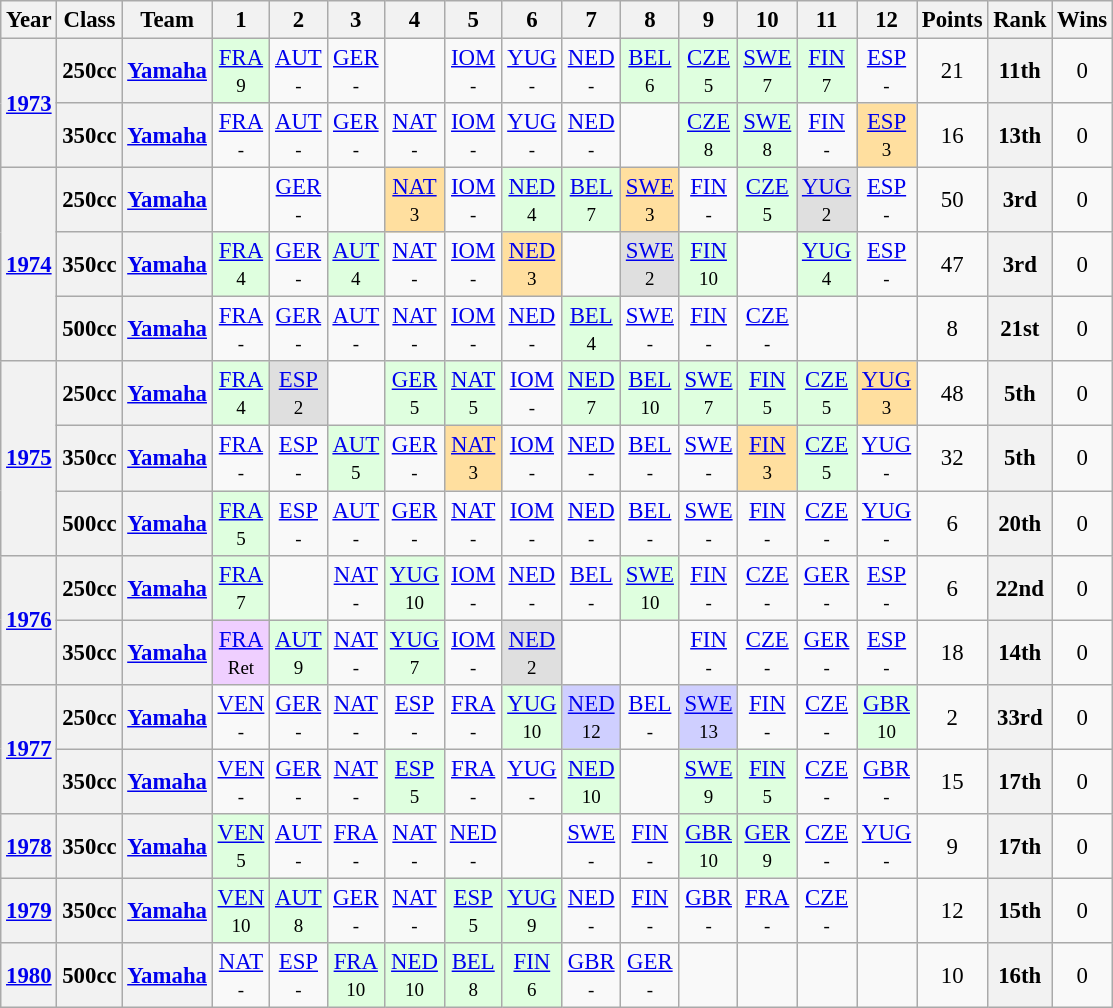<table class="wikitable" style="text-align:center; font-size:95%">
<tr>
<th>Year</th>
<th>Class</th>
<th>Team</th>
<th>1</th>
<th>2</th>
<th>3</th>
<th>4</th>
<th>5</th>
<th>6</th>
<th>7</th>
<th>8</th>
<th>9</th>
<th>10</th>
<th>11</th>
<th>12</th>
<th>Points</th>
<th>Rank</th>
<th>Wins</th>
</tr>
<tr>
<th rowspan=2><a href='#'>1973</a></th>
<th>250cc</th>
<th><a href='#'>Yamaha</a></th>
<td style="background:#DFFFDF;"><a href='#'>FRA</a><br><small>9</small></td>
<td><a href='#'>AUT</a><br><small>-</small></td>
<td><a href='#'>GER</a><br><small>-</small></td>
<td></td>
<td><a href='#'>IOM</a><br><small>-</small></td>
<td><a href='#'>YUG</a><br><small>-</small></td>
<td><a href='#'>NED</a><br><small>-</small></td>
<td style="background:#DFFFDF;"><a href='#'>BEL</a><br><small>6</small></td>
<td style="background:#DFFFDF;"><a href='#'>CZE</a><br><small>5</small></td>
<td style="background:#DFFFDF;"><a href='#'>SWE</a><br><small>7</small></td>
<td style="background:#DFFFDF;"><a href='#'>FIN</a><br><small>7</small></td>
<td><a href='#'>ESP</a><br><small>-</small></td>
<td>21</td>
<th>11th</th>
<td>0</td>
</tr>
<tr>
<th>350cc</th>
<th><a href='#'>Yamaha</a></th>
<td><a href='#'>FRA</a><br><small>-</small></td>
<td><a href='#'>AUT</a><br><small>-</small></td>
<td><a href='#'>GER</a><br><small>-</small></td>
<td><a href='#'>NAT</a><br><small>-</small></td>
<td><a href='#'>IOM</a><br><small>-</small></td>
<td><a href='#'>YUG</a><br><small>-</small></td>
<td><a href='#'>NED</a><br><small>-</small></td>
<td></td>
<td style="background:#DFFFDF;"><a href='#'>CZE</a><br><small>8</small></td>
<td style="background:#DFFFDF;"><a href='#'>SWE</a><br><small>8</small></td>
<td><a href='#'>FIN</a><br><small>-</small></td>
<td style="background:#FFDF9F;"><a href='#'>ESP</a><br><small>3</small></td>
<td>16</td>
<th>13th</th>
<td>0</td>
</tr>
<tr>
<th rowspan=3><a href='#'>1974</a></th>
<th>250cc</th>
<th><a href='#'>Yamaha</a></th>
<td></td>
<td><a href='#'>GER</a><br><small>-</small></td>
<td></td>
<td style="background:#FFDF9F;"><a href='#'>NAT</a><br><small>3</small></td>
<td><a href='#'>IOM</a><br><small>-</small></td>
<td style="background:#DFFFDF;"><a href='#'>NED</a><br><small>4</small></td>
<td style="background:#DFFFDF;"><a href='#'>BEL</a><br><small>7</small></td>
<td style="background:#FFDF9F;"><a href='#'>SWE</a><br><small>3</small></td>
<td><a href='#'>FIN</a><br><small>-</small></td>
<td style="background:#DFFFDF;"><a href='#'>CZE</a><br><small>5</small></td>
<td style="background:#DFDFDF;"><a href='#'>YUG</a><br><small>2</small></td>
<td><a href='#'>ESP</a><br><small>-</small></td>
<td>50</td>
<th>3rd</th>
<td>0</td>
</tr>
<tr>
<th>350cc</th>
<th><a href='#'>Yamaha</a></th>
<td style="background:#DFFFDF;"><a href='#'>FRA</a><br><small>4</small></td>
<td><a href='#'>GER</a><br><small>-</small></td>
<td style="background:#DFFFDF;"><a href='#'>AUT</a><br><small>4</small></td>
<td><a href='#'>NAT</a><br><small>-</small></td>
<td><a href='#'>IOM</a><br><small>-</small></td>
<td style="background:#FFDF9F;"><a href='#'>NED</a><br><small>3</small></td>
<td></td>
<td style="background:#DFDFDF;"><a href='#'>SWE</a><br><small>2</small></td>
<td style="background:#DFFFDF;"><a href='#'>FIN</a><br><small>10</small></td>
<td></td>
<td style="background:#DFFFDF;"><a href='#'>YUG</a><br><small>4</small></td>
<td><a href='#'>ESP</a><br><small>-</small></td>
<td>47</td>
<th>3rd</th>
<td>0</td>
</tr>
<tr>
<th>500cc</th>
<th><a href='#'>Yamaha</a></th>
<td><a href='#'>FRA</a><br><small>-</small></td>
<td><a href='#'>GER</a><br><small>-</small></td>
<td><a href='#'>AUT</a><br><small>-</small></td>
<td><a href='#'>NAT</a><br><small>-</small></td>
<td><a href='#'>IOM</a><br><small>-</small></td>
<td><a href='#'>NED</a><br><small>-</small></td>
<td style="background:#DFFFDF;"><a href='#'>BEL</a><br><small>4</small></td>
<td><a href='#'>SWE</a><br><small>-</small></td>
<td><a href='#'>FIN</a><br><small>-</small></td>
<td><a href='#'>CZE</a><br><small>-</small></td>
<td></td>
<td></td>
<td>8</td>
<th>21st</th>
<td>0</td>
</tr>
<tr>
<th rowspan=3><a href='#'>1975</a></th>
<th>250cc</th>
<th><a href='#'>Yamaha</a></th>
<td style="background:#DFFFDF;"><a href='#'>FRA</a><br><small>4</small></td>
<td style="background:#DFDFDF;"><a href='#'>ESP</a><br><small>2</small></td>
<td></td>
<td style="background:#DFFFDF;"><a href='#'>GER</a><br><small>5</small></td>
<td style="background:#DFFFDF;"><a href='#'>NAT</a><br><small>5</small></td>
<td><a href='#'>IOM</a><br><small>-</small></td>
<td style="background:#DFFFDF;"><a href='#'>NED</a><br><small>7</small></td>
<td style="background:#DFFFDF;"><a href='#'>BEL</a><br><small>10</small></td>
<td style="background:#DFFFDF;"><a href='#'>SWE</a><br><small>7</small></td>
<td style="background:#DFFFDF;"><a href='#'>FIN</a><br><small>5</small></td>
<td style="background:#DFFFDF;"><a href='#'>CZE</a><br><small>5</small></td>
<td style="background:#FFDF9F;"><a href='#'>YUG</a><br><small>3</small></td>
<td>48</td>
<th>5th</th>
<td>0</td>
</tr>
<tr>
<th>350cc</th>
<th><a href='#'>Yamaha</a></th>
<td><a href='#'>FRA</a><br><small>-</small></td>
<td><a href='#'>ESP</a><br><small>-</small></td>
<td style="background:#DFFFDF;"><a href='#'>AUT</a><br><small>5</small></td>
<td><a href='#'>GER</a><br><small>-</small></td>
<td style="background:#FFDF9F;"><a href='#'>NAT</a><br><small>3</small></td>
<td><a href='#'>IOM</a><br><small>-</small></td>
<td><a href='#'>NED</a><br><small>-</small></td>
<td><a href='#'>BEL</a><br><small>-</small></td>
<td><a href='#'>SWE</a><br><small>-</small></td>
<td style="background:#FFDF9F;"><a href='#'>FIN</a><br><small>3</small></td>
<td style="background:#DFFFDF;"><a href='#'>CZE</a><br><small>5</small></td>
<td><a href='#'>YUG</a><br><small>-</small></td>
<td>32</td>
<th>5th</th>
<td>0</td>
</tr>
<tr>
<th>500cc</th>
<th><a href='#'>Yamaha</a></th>
<td style="background:#DFFFDF;"><a href='#'>FRA</a><br><small>5</small></td>
<td><a href='#'>ESP</a><br><small>-</small></td>
<td><a href='#'>AUT</a><br><small>-</small></td>
<td><a href='#'>GER</a><br><small>-</small></td>
<td><a href='#'>NAT</a><br><small>-</small></td>
<td><a href='#'>IOM</a><br><small>-</small></td>
<td><a href='#'>NED</a><br><small>-</small></td>
<td><a href='#'>BEL</a><br><small>-</small></td>
<td><a href='#'>SWE</a><br><small>-</small></td>
<td><a href='#'>FIN</a><br><small>-</small></td>
<td><a href='#'>CZE</a><br><small>-</small></td>
<td><a href='#'>YUG</a><br><small>-</small></td>
<td>6</td>
<th>20th</th>
<td>0</td>
</tr>
<tr>
<th rowspan=2><a href='#'>1976</a></th>
<th>250cc</th>
<th><a href='#'>Yamaha</a></th>
<td style="background:#DFFFDF;"><a href='#'>FRA</a><br><small>7</small></td>
<td></td>
<td><a href='#'>NAT</a><br><small>-</small></td>
<td style="background:#DFFFDF;"><a href='#'>YUG</a><br><small>10</small></td>
<td><a href='#'>IOM</a><br><small>-</small></td>
<td><a href='#'>NED</a><br><small>-</small></td>
<td><a href='#'>BEL</a><br><small>-</small></td>
<td style="background:#DFFFDF;"><a href='#'>SWE</a><br><small>10</small></td>
<td><a href='#'>FIN</a><br><small>-</small></td>
<td><a href='#'>CZE</a><br><small>-</small></td>
<td><a href='#'>GER</a><br><small>-</small></td>
<td><a href='#'>ESP</a><br><small>-</small></td>
<td>6</td>
<th>22nd</th>
<td>0</td>
</tr>
<tr>
<th>350cc</th>
<th><a href='#'>Yamaha</a></th>
<td style="background:#EFCFFF;"><a href='#'>FRA</a><br><small>Ret</small></td>
<td style="background:#DFFFDF;"><a href='#'>AUT</a><br><small>9</small></td>
<td><a href='#'>NAT</a><br><small>-</small></td>
<td style="background:#DFFFDF;"><a href='#'>YUG</a><br><small>7</small></td>
<td><a href='#'>IOM</a><br><small>-</small></td>
<td style="background:#DFDFDF;"><a href='#'>NED</a><br><small>2</small></td>
<td></td>
<td></td>
<td><a href='#'>FIN</a><br><small>-</small></td>
<td><a href='#'>CZE</a><br><small>-</small></td>
<td><a href='#'>GER</a><br><small>-</small></td>
<td><a href='#'>ESP</a><br><small>-</small></td>
<td>18</td>
<th>14th</th>
<td>0</td>
</tr>
<tr>
<th rowspan=2><a href='#'>1977</a></th>
<th>250cc</th>
<th><a href='#'>Yamaha</a></th>
<td><a href='#'>VEN</a><br><small>-</small></td>
<td><a href='#'>GER</a><br><small>-</small></td>
<td><a href='#'>NAT</a><br><small>-</small></td>
<td><a href='#'>ESP</a><br><small>-</small></td>
<td><a href='#'>FRA</a><br><small>-</small></td>
<td style="background:#DFFFDF;"><a href='#'>YUG</a><br><small>10</small></td>
<td style="background:#cfcfff;"><a href='#'>NED</a><br><small>12</small></td>
<td><a href='#'>BEL</a><br><small>-</small></td>
<td style="background:#cfcfff;"><a href='#'>SWE</a><br><small>13</small></td>
<td><a href='#'>FIN</a><br><small>-</small></td>
<td><a href='#'>CZE</a><br><small>-</small></td>
<td style="background:#DFFFDF;"><a href='#'>GBR</a><br><small>10</small></td>
<td>2</td>
<th>33rd</th>
<td>0</td>
</tr>
<tr>
<th>350cc</th>
<th><a href='#'>Yamaha</a></th>
<td><a href='#'>VEN</a><br><small>-</small></td>
<td><a href='#'>GER</a><br><small>-</small></td>
<td><a href='#'>NAT</a><br><small>-</small></td>
<td style="background:#DFFFDF;"><a href='#'>ESP</a><br><small>5</small></td>
<td><a href='#'>FRA</a><br><small>-</small></td>
<td><a href='#'>YUG</a><br><small>-</small></td>
<td style="background:#DFFFDF;"><a href='#'>NED</a><br><small>10</small></td>
<td></td>
<td style="background:#DFFFDF;"><a href='#'>SWE</a><br><small>9</small></td>
<td style="background:#DFFFDF;"><a href='#'>FIN</a><br><small>5</small></td>
<td><a href='#'>CZE</a><br><small>-</small></td>
<td><a href='#'>GBR</a><br><small>-</small></td>
<td>15</td>
<th>17th</th>
<td>0</td>
</tr>
<tr>
<th><a href='#'>1978</a></th>
<th>350cc</th>
<th><a href='#'>Yamaha</a></th>
<td style="background:#DFFFDF;"><a href='#'>VEN</a><br><small>5</small></td>
<td><a href='#'>AUT</a><br><small>-</small></td>
<td><a href='#'>FRA</a><br><small>-</small></td>
<td><a href='#'>NAT</a><br><small>-</small></td>
<td><a href='#'>NED</a><br><small>-</small></td>
<td></td>
<td><a href='#'>SWE</a><br><small>-</small></td>
<td><a href='#'>FIN</a><br><small>-</small></td>
<td style="background:#DFFFDF;"><a href='#'>GBR</a><br><small>10</small></td>
<td style="background:#DFFFDF;"><a href='#'>GER</a><br><small>9</small></td>
<td><a href='#'>CZE</a><br><small>-</small></td>
<td><a href='#'>YUG</a><br><small>-</small></td>
<td>9</td>
<th>17th</th>
<td>0</td>
</tr>
<tr>
<th><a href='#'>1979</a></th>
<th>350cc</th>
<th><a href='#'>Yamaha</a></th>
<td style="background:#DFFFDF;"><a href='#'>VEN</a><br><small>10</small></td>
<td style="background:#DFFFDF;"><a href='#'>AUT</a><br><small>8</small></td>
<td><a href='#'>GER</a><br><small>-</small></td>
<td><a href='#'>NAT</a><br><small>-</small></td>
<td style="background:#DFFFDF;"><a href='#'>ESP</a><br><small>5</small></td>
<td style="background:#DFFFDF;"><a href='#'>YUG</a><br><small>9</small></td>
<td><a href='#'>NED</a><br><small>-</small></td>
<td><a href='#'>FIN</a><br><small>-</small></td>
<td><a href='#'>GBR</a><br><small>-</small></td>
<td><a href='#'>FRA</a><br><small>-</small></td>
<td><a href='#'>CZE</a><br><small>-</small></td>
<td></td>
<td>12</td>
<th>15th</th>
<td>0</td>
</tr>
<tr>
<th><a href='#'>1980</a></th>
<th>500cc</th>
<th><a href='#'>Yamaha</a></th>
<td><a href='#'>NAT</a><br><small>-</small></td>
<td><a href='#'>ESP</a><br><small>-</small></td>
<td style="background:#DFFFDF;"><a href='#'>FRA</a><br><small>10</small></td>
<td style="background:#DFFFDF;"><a href='#'>NED</a><br><small>10</small></td>
<td style="background:#DFFFDF;"><a href='#'>BEL</a><br><small>8</small></td>
<td style="background:#DFFFDF;"><a href='#'>FIN</a><br><small>6</small></td>
<td><a href='#'>GBR</a><br><small>-</small></td>
<td><a href='#'>GER</a><br><small>-</small></td>
<td></td>
<td></td>
<td></td>
<td></td>
<td>10</td>
<th>16th</th>
<td>0</td>
</tr>
</table>
